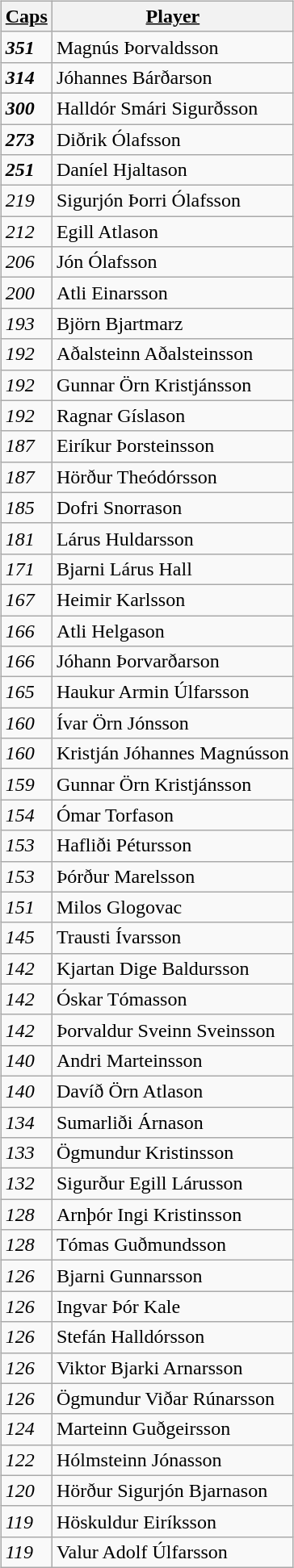<table>
<tr>
<td valign="top"><br><table class="wikitable" border="1">
<tr>
<th><u>Caps</u></th>
<th><u>Player</u></th>
</tr>
<tr>
<td><strong><em>351</em></strong></td>
<td> Magnús Þorvaldsson</td>
</tr>
<tr>
<td><strong><em>314</em></strong></td>
<td> Jóhannes Bárðarson</td>
</tr>
<tr>
<td><strong><em>300</em></strong></td>
<td> Halldór Smári Sigurðsson</td>
</tr>
<tr>
<td><strong><em>273</em></strong></td>
<td> Diðrik Ólafsson</td>
</tr>
<tr>
<td><strong><em>251</em></strong></td>
<td> Daníel Hjaltason</td>
</tr>
<tr>
<td><em>219</em></td>
<td> Sigurjón Þorri Ólafsson</td>
</tr>
<tr>
<td><em>212</em></td>
<td> Egill Atlason</td>
</tr>
<tr>
<td><em>206</em></td>
<td> Jón Ólafsson</td>
</tr>
<tr>
<td><em>200</em></td>
<td> Atli Einarsson</td>
</tr>
<tr>
<td><em>193</em></td>
<td> Björn Bjartmarz</td>
</tr>
<tr>
<td><em>192</em></td>
<td> Aðalsteinn Aðalsteinsson</td>
</tr>
<tr>
<td><em>192</em></td>
<td> Gunnar Örn Kristjánsson</td>
</tr>
<tr>
<td><em>192</em></td>
<td> Ragnar Gíslason</td>
</tr>
<tr>
<td><em>187</em></td>
<td> Eiríkur Þorsteinsson</td>
</tr>
<tr>
<td><em>187</em></td>
<td> Hörður Theódórsson</td>
</tr>
<tr>
<td><em>185</em></td>
<td> Dofri Snorrason</td>
</tr>
<tr>
<td><em>181</em></td>
<td> Lárus Huldarsson</td>
</tr>
<tr>
<td><em>171</em></td>
<td> Bjarni Lárus Hall</td>
</tr>
<tr>
<td><em>167</em></td>
<td> Heimir Karlsson</td>
</tr>
<tr>
<td><em>166</em></td>
<td> Atli Helgason</td>
</tr>
<tr>
<td><em>166</em></td>
<td> Jóhann Þorvarðarson</td>
</tr>
<tr>
<td><em>165</em></td>
<td> Haukur Armin Úlfarsson</td>
</tr>
<tr>
<td><em>160</em></td>
<td> Ívar Örn Jónsson</td>
</tr>
<tr>
<td><em>160</em></td>
<td> Kristján Jóhannes Magnússon</td>
</tr>
<tr>
<td><em>159</em></td>
<td> Gunnar Örn Kristjánsson</td>
</tr>
<tr>
<td><em>154</em></td>
<td> Ómar Torfason</td>
</tr>
<tr>
<td><em>153</em></td>
<td> Hafliði Pétursson</td>
</tr>
<tr>
<td><em>153</em></td>
<td> Þórður Marelsson</td>
</tr>
<tr>
<td><em>151</em></td>
<td> Milos Glogovac</td>
</tr>
<tr>
<td><em>145</em></td>
<td> Trausti Ívarsson</td>
</tr>
<tr>
<td><em>142</em></td>
<td> Kjartan Dige Baldursson</td>
</tr>
<tr>
<td><em>142</em></td>
<td> Óskar Tómasson</td>
</tr>
<tr>
<td><em>142</em></td>
<td> Þorvaldur Sveinn Sveinsson</td>
</tr>
<tr>
<td><em>140</em></td>
<td> Andri Marteinsson</td>
</tr>
<tr>
<td><em>140</em></td>
<td> Davíð Örn Atlason</td>
</tr>
<tr>
<td><em>134</em></td>
<td> Sumarliði Árnason</td>
</tr>
<tr>
<td><em>133</em></td>
<td> Ögmundur Kristinsson</td>
</tr>
<tr>
<td><em>132</em></td>
<td> Sigurður Egill Lárusson</td>
</tr>
<tr>
<td><em>128</em></td>
<td> Arnþór Ingi Kristinsson</td>
</tr>
<tr>
<td><em>128</em></td>
<td> Tómas Guðmundsson</td>
</tr>
<tr>
<td><em>126</em></td>
<td> Bjarni Gunnarsson</td>
</tr>
<tr>
<td><em>126</em></td>
<td> Ingvar Þór Kale</td>
</tr>
<tr>
<td><em>126</em></td>
<td> Stefán Halldórsson</td>
</tr>
<tr>
<td><em>126</em></td>
<td> Viktor Bjarki Arnarsson</td>
</tr>
<tr>
<td><em>126</em></td>
<td> Ögmundur Viðar Rúnarsson</td>
</tr>
<tr>
<td><em>124</em></td>
<td> Marteinn Guðgeirsson</td>
</tr>
<tr>
<td><em>122</em></td>
<td> Hólmsteinn Jónasson</td>
</tr>
<tr>
<td><em>120</em></td>
<td> Hörður Sigurjón Bjarnason</td>
</tr>
<tr>
<td><em>119</em></td>
<td> Höskuldur Eiríksson</td>
</tr>
<tr>
<td><em>119</em></td>
<td> Valur Adolf Úlfarsson</td>
</tr>
</table>
</td>
</tr>
</table>
